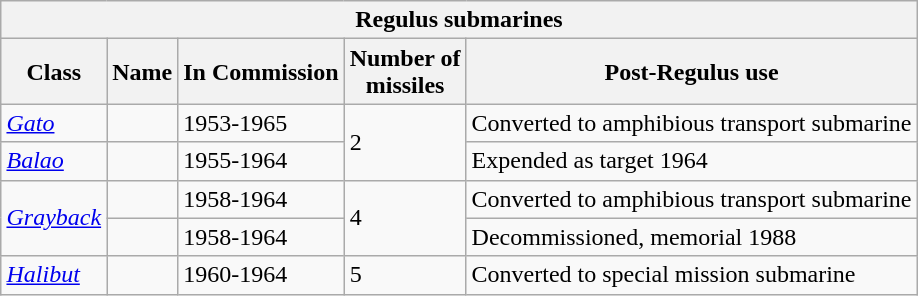<table class="wikitable" style="margin: 1em auto;">
<tr>
<th colspan=9>Regulus submarines</th>
</tr>
<tr>
<th>Class</th>
<th>Name</th>
<th>In Commission</th>
<th>Number of<br> missiles</th>
<th>Post-Regulus use</th>
</tr>
<tr>
<td><a href='#'><em>Gato</em></a></td>
<td></td>
<td>1953-1965</td>
<td rowspan=2>2</td>
<td>Converted to amphibious transport submarine</td>
</tr>
<tr>
<td><a href='#'><em>Balao</em></a></td>
<td></td>
<td>1955-1964</td>
<td>Expended as target 1964</td>
</tr>
<tr>
<td rowspan=2><a href='#'><em>Grayback</em></a></td>
<td></td>
<td>1958-1964</td>
<td rowspan=2>4</td>
<td>Converted to amphibious transport submarine</td>
</tr>
<tr>
<td></td>
<td>1958-1964</td>
<td>Decommissioned, memorial 1988</td>
</tr>
<tr>
<td><a href='#'><em>Halibut</em></a></td>
<td></td>
<td>1960-1964</td>
<td>5</td>
<td>Converted to special mission submarine</td>
</tr>
</table>
